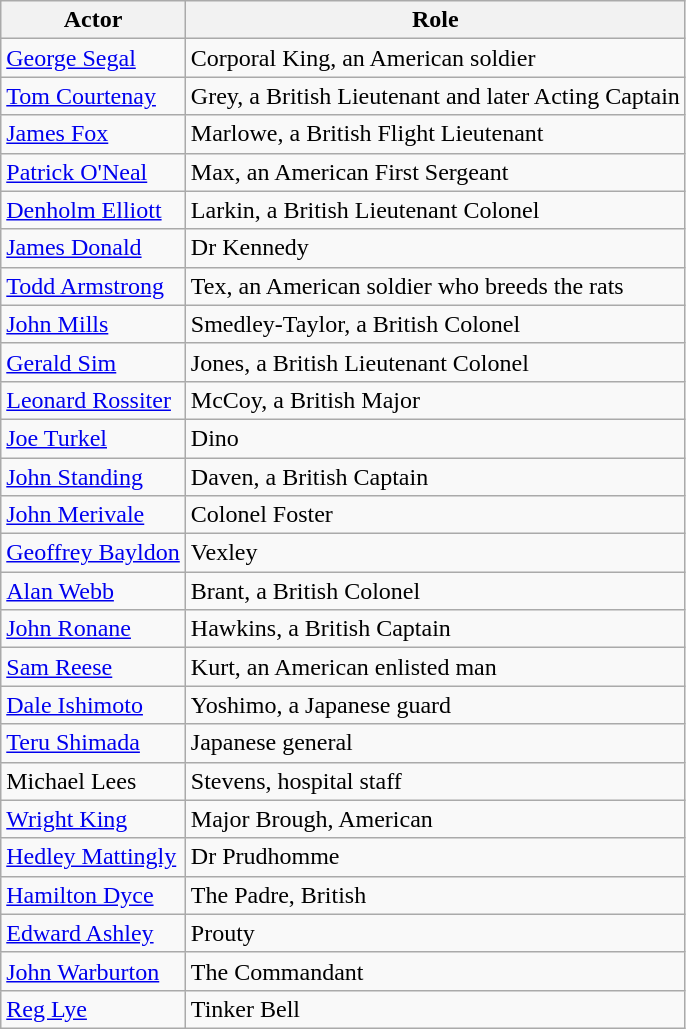<table class="wikitable">
<tr>
<th>Actor</th>
<th>Role</th>
</tr>
<tr>
<td><a href='#'>George Segal</a></td>
<td>Corporal King, an American soldier</td>
</tr>
<tr>
<td><a href='#'>Tom Courtenay</a></td>
<td>Grey, a British Lieutenant and later Acting Captain</td>
</tr>
<tr>
<td><a href='#'>James Fox</a></td>
<td>Marlowe, a British Flight Lieutenant</td>
</tr>
<tr>
<td><a href='#'>Patrick O'Neal</a></td>
<td>Max, an American First Sergeant</td>
</tr>
<tr>
<td><a href='#'>Denholm Elliott</a></td>
<td>Larkin, a  British Lieutenant Colonel</td>
</tr>
<tr>
<td><a href='#'>James Donald</a></td>
<td>Dr Kennedy</td>
</tr>
<tr>
<td><a href='#'>Todd Armstrong</a></td>
<td>Tex, an American soldier who breeds the rats</td>
</tr>
<tr>
<td><a href='#'>John Mills</a></td>
<td>Smedley-Taylor, a British Colonel</td>
</tr>
<tr>
<td><a href='#'>Gerald Sim</a></td>
<td>Jones, a British Lieutenant Colonel</td>
</tr>
<tr>
<td><a href='#'>Leonard Rossiter</a></td>
<td>McCoy, a British Major</td>
</tr>
<tr>
<td><a href='#'>Joe Turkel</a></td>
<td>Dino</td>
</tr>
<tr>
<td><a href='#'>John Standing</a></td>
<td>Daven, a British Captain</td>
</tr>
<tr>
<td><a href='#'>John Merivale</a></td>
<td>Colonel Foster</td>
</tr>
<tr>
<td><a href='#'>Geoffrey Bayldon</a></td>
<td>Vexley</td>
</tr>
<tr>
<td><a href='#'>Alan Webb</a></td>
<td>Brant, a British Colonel</td>
</tr>
<tr>
<td><a href='#'>John Ronane</a></td>
<td>Hawkins, a British Captain</td>
</tr>
<tr>
<td><a href='#'>Sam Reese</a></td>
<td>Kurt, an American enlisted man</td>
</tr>
<tr>
<td><a href='#'>Dale Ishimoto</a></td>
<td>Yoshimo, a Japanese guard</td>
</tr>
<tr>
<td><a href='#'>Teru Shimada</a></td>
<td>Japanese general</td>
</tr>
<tr>
<td>Michael Lees</td>
<td>Stevens, hospital staff</td>
</tr>
<tr>
<td><a href='#'>Wright King</a></td>
<td>Major Brough, American</td>
</tr>
<tr>
<td><a href='#'>Hedley Mattingly</a></td>
<td>Dr Prudhomme</td>
</tr>
<tr>
<td><a href='#'>Hamilton Dyce</a></td>
<td>The Padre, British</td>
</tr>
<tr>
<td><a href='#'>Edward Ashley</a></td>
<td>Prouty</td>
</tr>
<tr>
<td><a href='#'>John Warburton</a></td>
<td>The Commandant</td>
</tr>
<tr>
<td><a href='#'>Reg Lye</a></td>
<td>Tinker Bell</td>
</tr>
</table>
